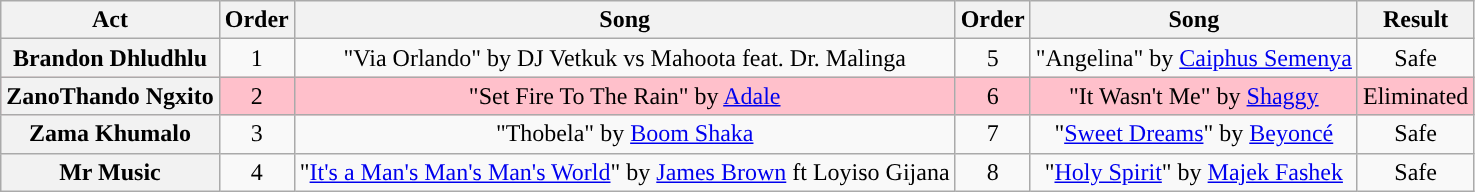<table class="wikitable plainrowheaders" style="text-align:center;">
<tr>
<th scope"col">Act</th>
<th scope"col">Order</th>
<th scope"col">Song</th>
<th scope"col">Order</th>
<th scope"col">Song</th>
<th scope"col">Result</th>
</tr>
<tr>
<th scope=row>Brandon Dhludhlu</th>
<td>1</td>
<td>"Via Orlando" by DJ Vetkuk vs Mahoota feat. Dr. Malinga</td>
<td>5</td>
<td>"Angelina" by <a href='#'>Caiphus Semenya</a></td>
<td>Safe</td>
</tr>
<tr style="background: pink">
<th scope=row>ZanoThando Ngxito</th>
<td>2</td>
<td>"Set Fire To The Rain" by <a href='#'>Adale</a></td>
<td>6</td>
<td>"It Wasn't Me" by <a href='#'>Shaggy</a></td>
<td>Eliminated</td>
</tr>
<tr>
<th scope=row>Zama Khumalo</th>
<td>3</td>
<td>"Thobela" by <a href='#'>Boom Shaka</a></td>
<td>7</td>
<td>"<a href='#'>Sweet Dreams</a>" by <a href='#'>Beyoncé</a></td>
<td>Safe</td>
</tr>
<tr>
<th scope=row>Mr Music</th>
<td>4</td>
<td>"<a href='#'>It's a Man's Man's Man's World</a>" by <a href='#'>James Brown</a> ft Loyiso Gijana</td>
<td>8</td>
<td>"<a href='#'>Holy Spirit</a>" by <a href='#'>Majek Fashek</a></td>
<td>Safe</td>
</tr>
</table>
